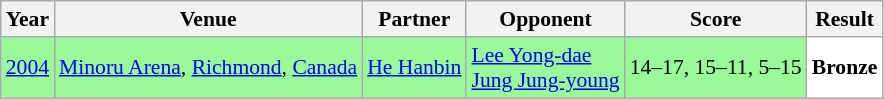<table class="sortable wikitable" style="font-size: 90%;">
<tr>
<th>Year</th>
<th>Venue</th>
<th>Partner</th>
<th>Opponent</th>
<th>Score</th>
<th>Result</th>
</tr>
<tr style="background:#98FB98">
<td align="center"><a href='#'>2004</a></td>
<td align="left"><a href='#'>Minoru Arena</a>, <a href='#'>Richmond</a>, <a href='#'>Canada</a></td>
<td align="left"> <a href='#'>He Hanbin</a></td>
<td align="left"> <a href='#'>Lee Yong-dae</a> <br>  <a href='#'>Jung Jung-young</a></td>
<td align="left">14–17, 15–11, 5–15</td>
<td style="text-align:left; background:white"> <strong>Bronze</strong></td>
</tr>
</table>
